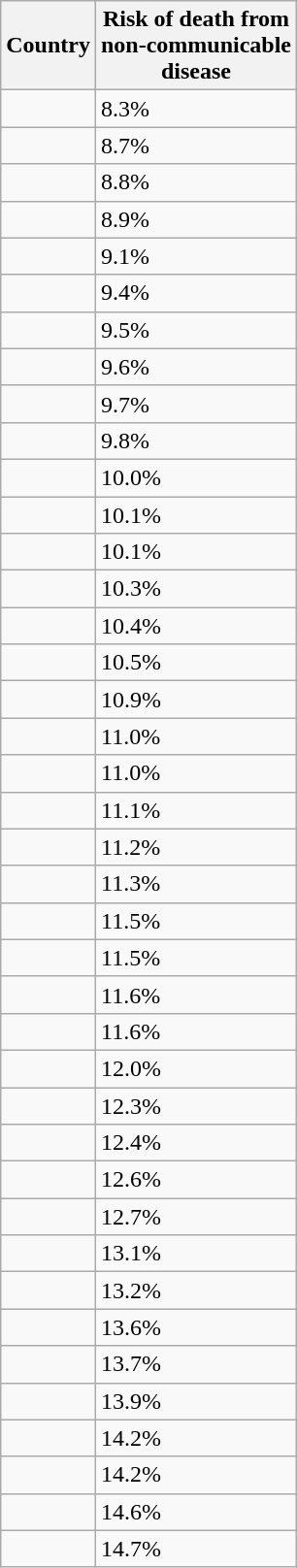<table class="wikitable sortable static-row-numbers col2center">
<tr>
<th>Country</th>
<th>Risk of death from <br> non-communicable <br> disease</th>
</tr>
<tr>
<td></td>
<td>8.3%</td>
</tr>
<tr>
<td></td>
<td>8.7%</td>
</tr>
<tr>
<td></td>
<td>8.8%</td>
</tr>
<tr>
<td></td>
<td>8.9%</td>
</tr>
<tr>
<td></td>
<td>9.1%</td>
</tr>
<tr>
<td></td>
<td>9.4%</td>
</tr>
<tr>
<td></td>
<td>9.5%</td>
</tr>
<tr>
<td></td>
<td>9.6%</td>
</tr>
<tr>
<td></td>
<td>9.7%</td>
</tr>
<tr>
<td></td>
<td>9.8%</td>
</tr>
<tr>
<td></td>
<td>10.0%</td>
</tr>
<tr>
<td></td>
<td>10.1%</td>
</tr>
<tr>
<td></td>
<td>10.1%</td>
</tr>
<tr>
<td></td>
<td>10.3%</td>
</tr>
<tr>
<td></td>
<td>10.4%</td>
</tr>
<tr>
<td></td>
<td>10.5%</td>
</tr>
<tr>
<td></td>
<td>10.9%</td>
</tr>
<tr>
<td></td>
<td>11.0%</td>
</tr>
<tr>
<td></td>
<td>11.0%</td>
</tr>
<tr>
<td></td>
<td>11.1%</td>
</tr>
<tr>
<td></td>
<td>11.2%</td>
</tr>
<tr>
<td></td>
<td>11.3%</td>
</tr>
<tr>
<td></td>
<td>11.5%</td>
</tr>
<tr>
<td></td>
<td>11.5%</td>
</tr>
<tr>
<td></td>
<td>11.6%</td>
</tr>
<tr>
<td></td>
<td>11.6%</td>
</tr>
<tr>
<td></td>
<td>12.0%</td>
</tr>
<tr>
<td></td>
<td>12.3%</td>
</tr>
<tr>
<td></td>
<td>12.4%</td>
</tr>
<tr>
<td></td>
<td>12.6%</td>
</tr>
<tr>
<td></td>
<td>12.7%</td>
</tr>
<tr>
<td></td>
<td>13.1%</td>
</tr>
<tr>
<td></td>
<td>13.2%</td>
</tr>
<tr>
<td></td>
<td>13.6%</td>
</tr>
<tr>
<td></td>
<td>13.7%</td>
</tr>
<tr>
<td></td>
<td>13.9%</td>
</tr>
<tr>
<td></td>
<td>14.2%</td>
</tr>
<tr>
<td></td>
<td>14.2%</td>
</tr>
<tr>
<td></td>
<td>14.6%</td>
</tr>
<tr>
<td></td>
<td>14.7%</td>
</tr>
</table>
